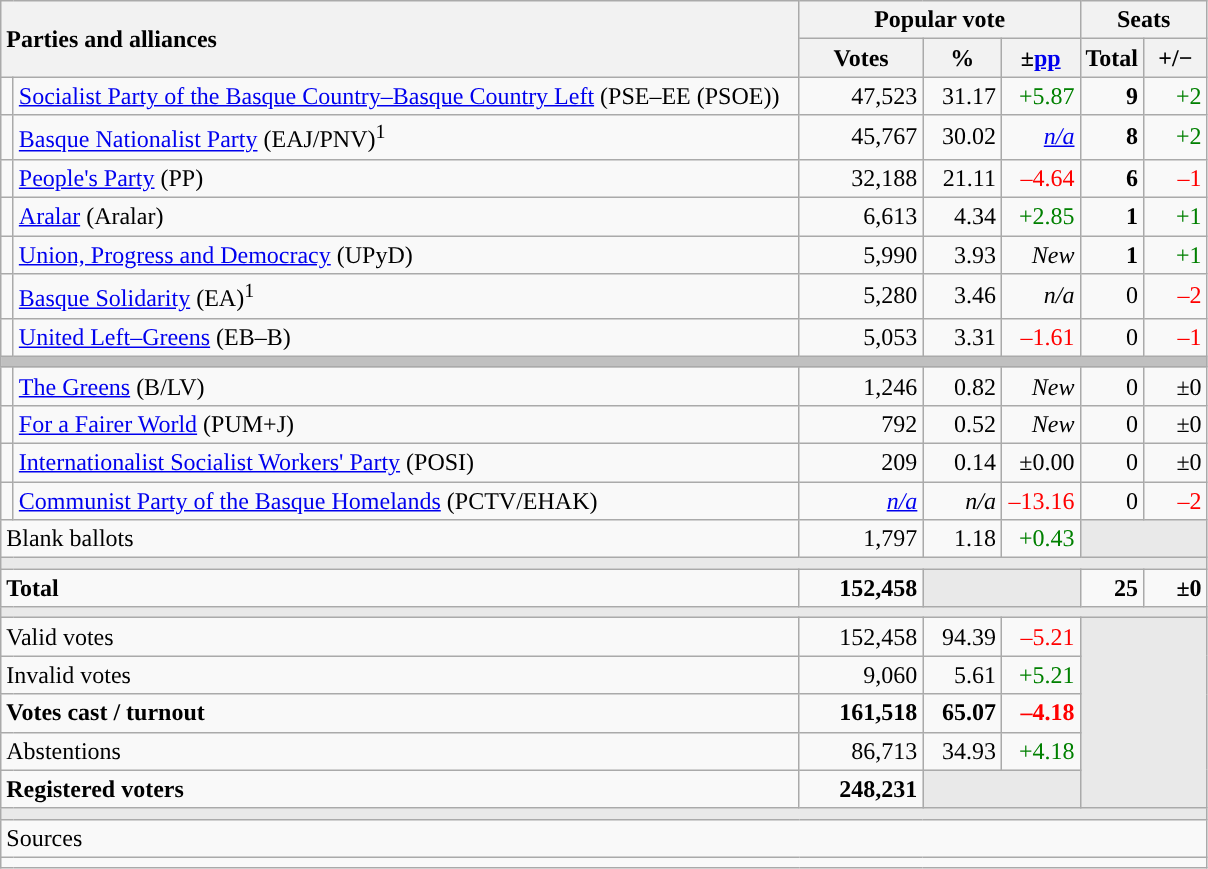<table class="wikitable" style="text-align:right;">
<tr>
<th style="text-align:left;" rowspan="2" colspan="2" width="525">Parties and alliances</th>
<th colspan="3">Popular vote</th>
<th colspan="2">Seats</th>
</tr>
<tr>
<th width="75">Votes</th>
<th width="45">%</th>
<th width="45">±<a href='#'>pp</a></th>
<th width="35">Total</th>
<th width="35">+/−</th>
</tr>
<tr>
<td width="1" style="color:inherit;background:"></td>
<td align="left"><a href='#'>Socialist Party of the Basque Country–Basque Country Left</a> (PSE–EE (PSOE))</td>
<td>47,523</td>
<td>31.17</td>
<td style="color:green;">+5.87</td>
<td><strong>9</strong></td>
<td style="color:green;">+2</td>
</tr>
<tr>
<td style="color:inherit;background:"></td>
<td align="left"><a href='#'>Basque Nationalist Party</a> (EAJ/PNV)<sup>1</sup></td>
<td>45,767</td>
<td>30.02</td>
<td><em><a href='#'>n/a</a></em></td>
<td><strong>8</strong></td>
<td style="color:green;">+2</td>
</tr>
<tr>
<td style="color:inherit;background:"></td>
<td align="left"><a href='#'>People's Party</a> (PP)</td>
<td>32,188</td>
<td>21.11</td>
<td style="color:red;">–4.64</td>
<td><strong>6</strong></td>
<td style="color:red;">–1</td>
</tr>
<tr>
<td style="color:inherit;background:"></td>
<td align="left"><a href='#'>Aralar</a> (Aralar)</td>
<td>6,613</td>
<td>4.34</td>
<td style="color:green;">+2.85</td>
<td><strong>1</strong></td>
<td style="color:green;">+1</td>
</tr>
<tr>
<td style="color:inherit;background:"></td>
<td align="left"><a href='#'>Union, Progress and Democracy</a> (UPyD)</td>
<td>5,990</td>
<td>3.93</td>
<td><em>New</em></td>
<td><strong>1</strong></td>
<td style="color:green;">+1</td>
</tr>
<tr>
<td style="color:inherit;background:"></td>
<td align="left"><a href='#'>Basque Solidarity</a> (EA)<sup>1</sup></td>
<td>5,280</td>
<td>3.46</td>
<td><em>n/a</em></td>
<td>0</td>
<td style="color:red;">–2</td>
</tr>
<tr>
<td style="color:inherit;background:"></td>
<td align="left"><a href='#'>United Left–Greens</a> (EB–B)</td>
<td>5,053</td>
<td>3.31</td>
<td style="color:red;">–1.61</td>
<td>0</td>
<td style="color:red;">–1</td>
</tr>
<tr>
<td colspan="7" bgcolor="#C0C0C0"></td>
</tr>
<tr>
<td style="color:inherit;background:"></td>
<td align="left"><a href='#'>The Greens</a> (B/LV)</td>
<td>1,246</td>
<td>0.82</td>
<td><em>New</em></td>
<td>0</td>
<td>±0</td>
</tr>
<tr>
<td style="color:inherit;background:"></td>
<td align="left"><a href='#'>For a Fairer World</a> (PUM+J)</td>
<td>792</td>
<td>0.52</td>
<td><em>New</em></td>
<td>0</td>
<td>±0</td>
</tr>
<tr>
<td style="color:inherit;background:"></td>
<td align="left"><a href='#'>Internationalist Socialist Workers' Party</a> (POSI)</td>
<td>209</td>
<td>0.14</td>
<td>±0.00</td>
<td>0</td>
<td>±0</td>
</tr>
<tr>
<td style="color:inherit;background:"></td>
<td align="left"><a href='#'>Communist Party of the Basque Homelands</a> (PCTV/EHAK)</td>
<td><em><a href='#'>n/a</a></em></td>
<td><em>n/a</em></td>
<td style="color:red;">–13.16</td>
<td>0</td>
<td style="color:red;">–2</td>
</tr>
<tr>
<td align="left" colspan="2">Blank ballots</td>
<td>1,797</td>
<td>1.18</td>
<td style="color:green;">+0.43</td>
<td bgcolor="#E9E9E9" colspan="2"></td>
</tr>
<tr>
<td colspan="7" bgcolor="#E9E9E9"></td>
</tr>
<tr style="font-weight:bold;">
<td align="left" colspan="2">Total</td>
<td>152,458</td>
<td bgcolor="#E9E9E9" colspan="2"></td>
<td>25</td>
<td>±0</td>
</tr>
<tr>
<td colspan="7" bgcolor="#E9E9E9"></td>
</tr>
<tr>
<td align="left" colspan="2">Valid votes</td>
<td>152,458</td>
<td>94.39</td>
<td style="color:red;">–5.21</td>
<td bgcolor="#E9E9E9" colspan="2" rowspan="5"></td>
</tr>
<tr>
<td align="left" colspan="2">Invalid votes</td>
<td>9,060</td>
<td>5.61</td>
<td style="color:green;">+5.21</td>
</tr>
<tr style="font-weight:bold;">
<td align="left" colspan="2">Votes cast / turnout</td>
<td>161,518</td>
<td>65.07</td>
<td style="color:red;">–4.18</td>
</tr>
<tr>
<td align="left" colspan="2">Abstentions</td>
<td>86,713</td>
<td>34.93</td>
<td style="color:green;">+4.18</td>
</tr>
<tr style="font-weight:bold;">
<td align="left" colspan="2">Registered voters</td>
<td>248,231</td>
<td bgcolor="#E9E9E9" colspan="2"></td>
</tr>
<tr>
<td colspan="7" bgcolor="#E9E9E9"></td>
</tr>
<tr>
<td align="left" colspan="7">Sources</td>
</tr>
<tr>
<td colspan="7" style="text-align:left; max-width:790px;"></td>
</tr>
</table>
